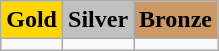<table class=wikitable>
<tr>
<td align=center bgcolor=gold> <strong>Gold</strong></td>
<td align=center bgcolor=silver> <strong>Silver</strong></td>
<td align=center bgcolor=cc9966> <strong>Bronze</strong></td>
</tr>
<tr>
<td></td>
<td></td>
<td></td>
</tr>
</table>
